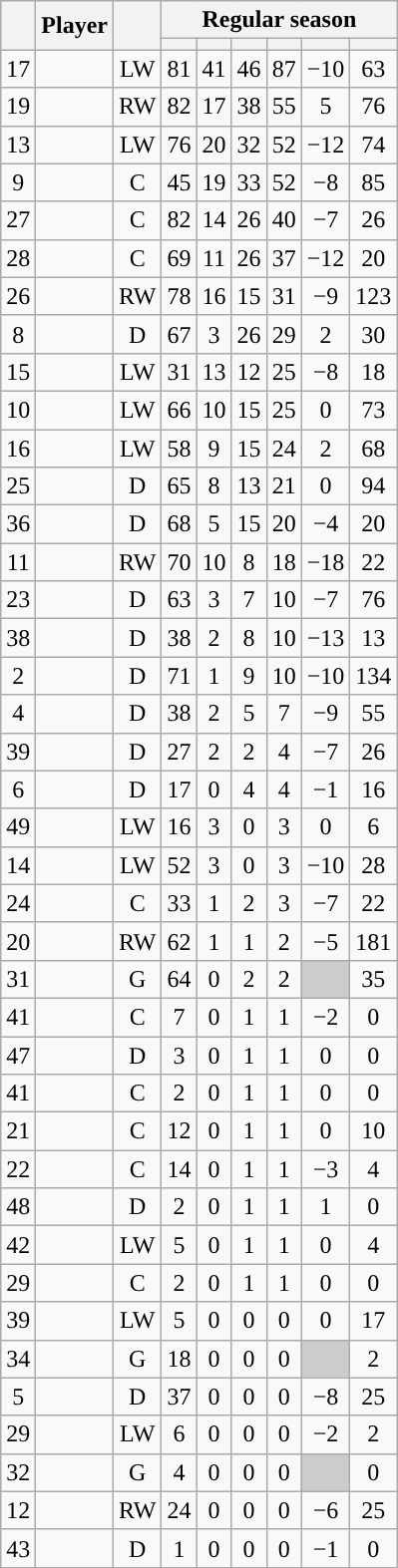<table class="wikitable sortable plainrowheaders" style="text-align:center;">
<tr>
<th scope="col" data-sort-type="number" rowspan="2"></th>
<th scope="col" rowspan="2">Player</th>
<th scope="col" rowspan="2"></th>
<th scope=colgroup colspan=6>Regular season</th>
</tr>
<tr>
<th scope="col" data-sort-type="number"></th>
<th scope="col" data-sort-type="number"></th>
<th scope="col" data-sort-type="number"></th>
<th scope="col" data-sort-type="number"></th>
<th scope="col" data-sort-type="number"></th>
<th scope="col" data-sort-type="number"></th>
</tr>
<tr>
<td scope="row">17</td>
<td align="left"></td>
<td>LW</td>
<td>81</td>
<td>41</td>
<td>46</td>
<td>87</td>
<td>−10</td>
<td>63</td>
</tr>
<tr>
<td scope="row">19</td>
<td align="left"></td>
<td>RW</td>
<td>82</td>
<td>17</td>
<td>38</td>
<td>55</td>
<td>5</td>
<td>76</td>
</tr>
<tr>
<td scope="row">13</td>
<td align="left"></td>
<td>LW</td>
<td>76</td>
<td>20</td>
<td>32</td>
<td>52</td>
<td>−12</td>
<td>74</td>
</tr>
<tr>
<td scope="row">9</td>
<td align="left"></td>
<td>C</td>
<td>45</td>
<td>19</td>
<td>33</td>
<td>52</td>
<td>−8</td>
<td>85</td>
</tr>
<tr>
<td scope="row">27</td>
<td align="left"></td>
<td>C</td>
<td>82</td>
<td>14</td>
<td>26</td>
<td>40</td>
<td>−7</td>
<td>26</td>
</tr>
<tr>
<td scope="row">28</td>
<td align="left"></td>
<td>C</td>
<td>69</td>
<td>11</td>
<td>26</td>
<td>37</td>
<td>−12</td>
<td>20</td>
</tr>
<tr>
<td scope="row">26</td>
<td align="left"></td>
<td>RW</td>
<td>78</td>
<td>16</td>
<td>15</td>
<td>31</td>
<td>−9</td>
<td>123</td>
</tr>
<tr>
<td scope="row">8</td>
<td align="left"></td>
<td>D</td>
<td>67</td>
<td>3</td>
<td>26</td>
<td>29</td>
<td>2</td>
<td>30</td>
</tr>
<tr>
<td scope="row">15</td>
<td align="left"></td>
<td>LW</td>
<td>31</td>
<td>13</td>
<td>12</td>
<td>25</td>
<td>−8</td>
<td>18</td>
</tr>
<tr>
<td scope="row">10</td>
<td align="left"></td>
<td>LW</td>
<td>66</td>
<td>10</td>
<td>15</td>
<td>25</td>
<td>0</td>
<td>73</td>
</tr>
<tr>
<td scope="row">16</td>
<td align="left"></td>
<td>LW</td>
<td>58</td>
<td>9</td>
<td>15</td>
<td>24</td>
<td>2</td>
<td>68</td>
</tr>
<tr>
<td scope="row">25</td>
<td align="left"></td>
<td>D</td>
<td>65</td>
<td>8</td>
<td>13</td>
<td>21</td>
<td>0</td>
<td>94</td>
</tr>
<tr>
<td scope="row">36</td>
<td align="left"></td>
<td>D</td>
<td>68</td>
<td>5</td>
<td>15</td>
<td>20</td>
<td>−4</td>
<td>20</td>
</tr>
<tr>
<td scope="row">11</td>
<td align="left"></td>
<td>RW</td>
<td>70</td>
<td>10</td>
<td>8</td>
<td>18</td>
<td>−18</td>
<td>22</td>
</tr>
<tr>
<td scope="row">23</td>
<td align="left"></td>
<td>D</td>
<td>63</td>
<td>3</td>
<td>7</td>
<td>10</td>
<td>−7</td>
<td>76</td>
</tr>
<tr>
<td scope="row">38</td>
<td align="left"></td>
<td>D</td>
<td>38</td>
<td>2</td>
<td>8</td>
<td>10</td>
<td>−13</td>
<td>13</td>
</tr>
<tr>
<td scope="row">2</td>
<td align="left"></td>
<td>D</td>
<td>71</td>
<td>1</td>
<td>9</td>
<td>10</td>
<td>−10</td>
<td>134</td>
</tr>
<tr>
<td scope="row">4</td>
<td align="left"></td>
<td>D</td>
<td>38</td>
<td>2</td>
<td>5</td>
<td>7</td>
<td>−9</td>
<td>55</td>
</tr>
<tr>
<td scope="row">39</td>
<td align="left"></td>
<td>D</td>
<td>27</td>
<td>2</td>
<td>2</td>
<td>4</td>
<td>−7</td>
<td>26</td>
</tr>
<tr>
<td scope="row">6</td>
<td align="left"></td>
<td>D</td>
<td>17</td>
<td>0</td>
<td>4</td>
<td>4</td>
<td>−1</td>
<td>16</td>
</tr>
<tr>
<td scope="row">49</td>
<td align="left"></td>
<td>LW</td>
<td>16</td>
<td>3</td>
<td>0</td>
<td>3</td>
<td>0</td>
<td>6</td>
</tr>
<tr>
<td scope="row">14</td>
<td align="left"></td>
<td>LW</td>
<td>52</td>
<td>3</td>
<td>0</td>
<td>3</td>
<td>−10</td>
<td>28</td>
</tr>
<tr>
<td scope="row">24</td>
<td align="left"></td>
<td>C</td>
<td>33</td>
<td>1</td>
<td>2</td>
<td>3</td>
<td>−7</td>
<td>22</td>
</tr>
<tr>
<td scope="row">20</td>
<td align="left"></td>
<td>RW</td>
<td>62</td>
<td>1</td>
<td>1</td>
<td>2</td>
<td>−5</td>
<td>181</td>
</tr>
<tr>
<td scope="row">31</td>
<td align="left"></td>
<td>G</td>
<td>64</td>
<td>0</td>
<td>2</td>
<td>2</td>
<td style="background:#ccc"></td>
<td>35</td>
</tr>
<tr>
<td scope="row">41</td>
<td align="left"></td>
<td>C</td>
<td>7</td>
<td>0</td>
<td>1</td>
<td>1</td>
<td>−2</td>
<td>0</td>
</tr>
<tr>
<td scope="row">47</td>
<td align="left"></td>
<td>D</td>
<td>3</td>
<td>0</td>
<td>1</td>
<td>1</td>
<td>0</td>
<td>0</td>
</tr>
<tr>
<td scope="row">41</td>
<td align="left"></td>
<td>C</td>
<td>2</td>
<td>0</td>
<td>1</td>
<td>1</td>
<td>0</td>
<td>0</td>
</tr>
<tr>
<td scope="row">21</td>
<td align="left"></td>
<td>C</td>
<td>12</td>
<td>0</td>
<td>1</td>
<td>1</td>
<td>0</td>
<td>10</td>
</tr>
<tr>
<td scope="row">22</td>
<td align="left"></td>
<td>C</td>
<td>14</td>
<td>0</td>
<td>1</td>
<td>1</td>
<td>−3</td>
<td>4</td>
</tr>
<tr>
<td scope="row">48</td>
<td align="left"></td>
<td>D</td>
<td>2</td>
<td>0</td>
<td>1</td>
<td>1</td>
<td>1</td>
<td>0</td>
</tr>
<tr>
<td scope="row">42</td>
<td align="left"></td>
<td>LW</td>
<td>5</td>
<td>0</td>
<td>1</td>
<td>1</td>
<td>0</td>
<td>4</td>
</tr>
<tr>
<td scope="row">29</td>
<td align="left"></td>
<td>C</td>
<td>2</td>
<td>0</td>
<td>1</td>
<td>1</td>
<td>0</td>
<td>0</td>
</tr>
<tr>
<td scope="row">39</td>
<td align="left"></td>
<td>LW</td>
<td>5</td>
<td>0</td>
<td>0</td>
<td>0</td>
<td>0</td>
<td>17</td>
</tr>
<tr>
<td scope="row">34</td>
<td align="left"></td>
<td>G</td>
<td>18</td>
<td>0</td>
<td>0</td>
<td>0</td>
<td style="background:#ccc"></td>
<td>2</td>
</tr>
<tr>
<td scope="row">5</td>
<td align="left"></td>
<td>D</td>
<td>37</td>
<td>0</td>
<td>0</td>
<td>0</td>
<td>−8</td>
<td>25</td>
</tr>
<tr>
<td scope="row">29</td>
<td align="left"></td>
<td>LW</td>
<td>6</td>
<td>0</td>
<td>0</td>
<td>0</td>
<td>−2</td>
<td>2</td>
</tr>
<tr>
<td scope="row">32</td>
<td align="left"></td>
<td>G</td>
<td>4</td>
<td>0</td>
<td>0</td>
<td>0</td>
<td style="background:#ccc"></td>
<td>0</td>
</tr>
<tr>
<td scope="row">12</td>
<td align="left"></td>
<td>RW</td>
<td>24</td>
<td>0</td>
<td>0</td>
<td>0</td>
<td>−6</td>
<td>25</td>
</tr>
<tr>
<td scope="row">43</td>
<td align="left"></td>
<td>D</td>
<td>1</td>
<td>0</td>
<td>0</td>
<td>0</td>
<td>−1</td>
<td>0</td>
</tr>
</table>
